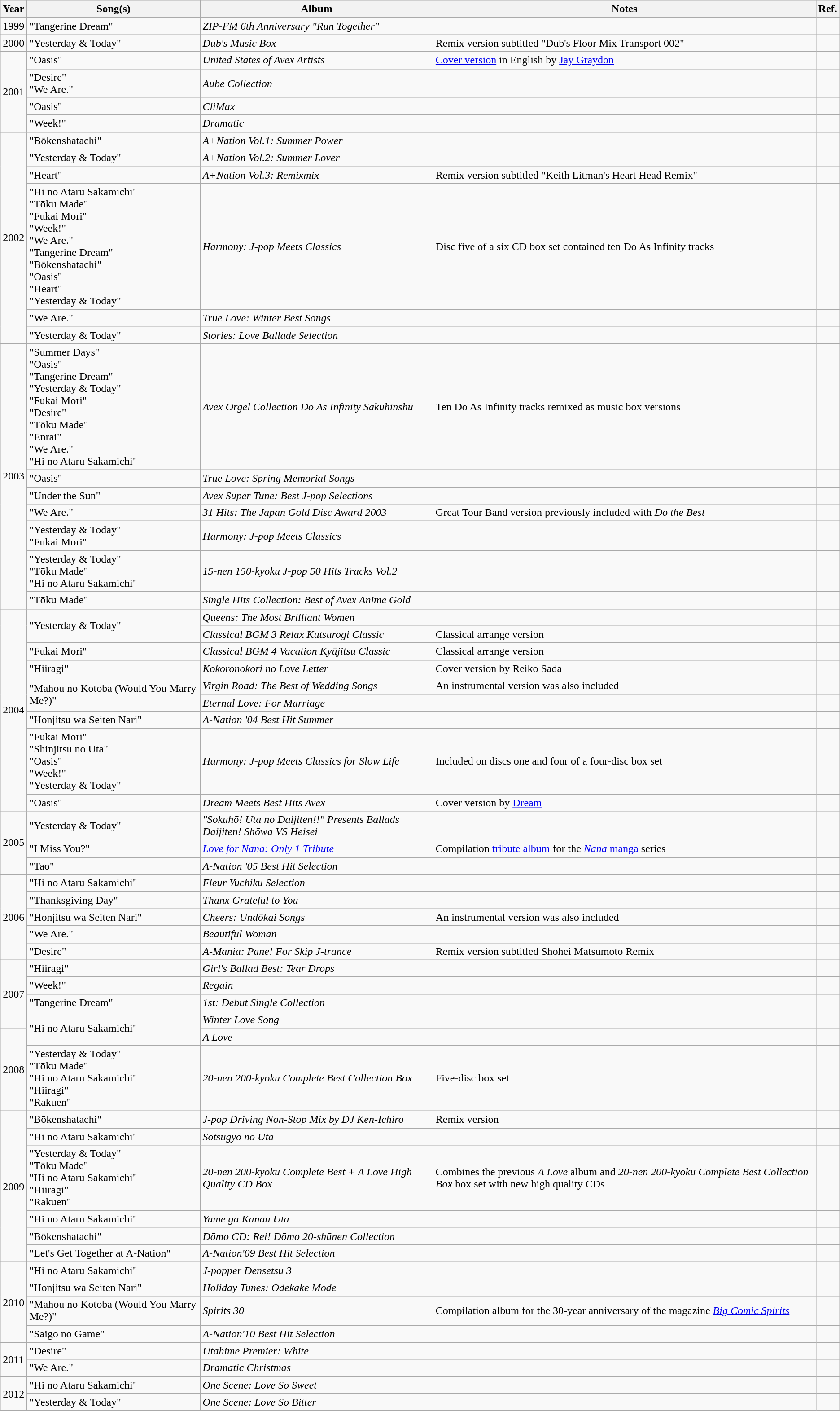<table class="wikitable" border="1">
<tr>
<th rowspan="1">Year</th>
<th rowspan="1" width="250">Song(s)</th>
<th rowspan="1">Album</th>
<th rowspan="1">Notes</th>
<th rowspan="1">Ref.</th>
</tr>
<tr>
<td>1999</td>
<td>"Tangerine Dream"</td>
<td><em>ZIP-FM 6th Anniversary "Run Together"</em></td>
<td></td>
<td align="center"></td>
</tr>
<tr>
<td>2000</td>
<td>"Yesterday & Today"</td>
<td><em>Dub's Music Box</em></td>
<td>Remix version subtitled "Dub's Floor Mix Transport 002"</td>
<td align="center"></td>
</tr>
<tr>
<td rowspan="4">2001</td>
<td>"Oasis"</td>
<td><em>United States of Avex Artists</em></td>
<td><a href='#'>Cover version</a> in English by <a href='#'>Jay Graydon</a></td>
<td align="center"></td>
</tr>
<tr>
<td>"Desire"<br>"We Are."</td>
<td><em>Aube Collection</em></td>
<td></td>
<td align="center"></td>
</tr>
<tr>
<td>"Oasis"</td>
<td><em>CliMax</em></td>
<td></td>
<td align="center"></td>
</tr>
<tr>
<td>"Week!"</td>
<td><em>Dramatic</em></td>
<td></td>
<td align="center"></td>
</tr>
<tr>
<td rowspan="6">2002</td>
<td>"Bōkenshatachi"</td>
<td><em>A+Nation Vol.1: Summer Power</em></td>
<td></td>
<td align="center"></td>
</tr>
<tr>
<td>"Yesterday & Today"</td>
<td><em>A+Nation Vol.2: Summer Lover</em></td>
<td></td>
<td align="center"></td>
</tr>
<tr>
<td>"Heart"</td>
<td><em>A+Nation Vol.3: Remixmix</em></td>
<td>Remix version subtitled "Keith Litman's Heart Head Remix"</td>
<td align="center"></td>
</tr>
<tr>
<td>"Hi no Ataru Sakamichi"<br>"Tōku Made"<br>"Fukai Mori"<br>"Week!"<br>"We Are."<br>"Tangerine Dream"<br>"Bōkenshatachi"<br>"Oasis"<br>"Heart"<br>"Yesterday & Today"</td>
<td><em>Harmony: J-pop Meets Classics</em></td>
<td>Disc five of a six CD box set contained ten Do As Infinity tracks</td>
<td align="center"></td>
</tr>
<tr>
<td>"We Are."</td>
<td><em>True Love: Winter Best Songs</em></td>
<td></td>
<td align="center"></td>
</tr>
<tr>
<td>"Yesterday & Today"</td>
<td><em>Stories: Love Ballade Selection</em></td>
<td></td>
<td align="center"></td>
</tr>
<tr>
<td rowspan="7">2003</td>
<td>"Summer Days"<br>"Oasis"<br>"Tangerine Dream"<br>"Yesterday & Today"<br>"Fukai Mori"<br>"Desire"<br>"Tōku Made"<br>"Enrai"<br>"We Are."<br>"Hi no Ataru Sakamichi"</td>
<td><em>Avex Orgel Collection Do As Infinity Sakuhinshū</em></td>
<td>Ten Do As Infinity tracks remixed as music box versions</td>
<td align="center"></td>
</tr>
<tr>
<td>"Oasis"</td>
<td><em>True Love: Spring Memorial Songs</em></td>
<td></td>
<td align="center"></td>
</tr>
<tr>
<td>"Under the Sun"</td>
<td><em>Avex Super Tune: Best J-pop Selections</em></td>
<td></td>
<td align="center"></td>
</tr>
<tr>
<td>"We Are."</td>
<td><em>31 Hits: The Japan Gold Disc Award 2003</em></td>
<td>Great Tour Band version previously included with <em>Do the Best</em></td>
<td align="center"></td>
</tr>
<tr>
<td>"Yesterday & Today"<br>"Fukai Mori"</td>
<td><em>Harmony: J-pop Meets Classics</em></td>
<td></td>
<td align="center"></td>
</tr>
<tr>
<td>"Yesterday & Today"<br>"Tōku Made"<br>"Hi no Ataru Sakamichi"</td>
<td><em>15-nen 150-kyoku J-pop 50 Hits Tracks Vol.2</em></td>
<td></td>
<td align="center"></td>
</tr>
<tr>
<td>"Tōku Made"</td>
<td><em>Single Hits Collection: Best of Avex Anime Gold</em></td>
<td></td>
<td align="center"></td>
</tr>
<tr>
<td rowspan="9">2004</td>
<td rowspan="2">"Yesterday & Today"</td>
<td><em>Queens: The Most Brilliant Women</em></td>
<td></td>
<td align="center"></td>
</tr>
<tr>
<td><em>Classical BGM 3 Relax Kutsurogi Classic</em></td>
<td>Classical arrange version</td>
<td align="center"></td>
</tr>
<tr>
<td>"Fukai Mori"</td>
<td><em>Classical BGM 4 Vacation Kyūjitsu Classic</em></td>
<td>Classical arrange version</td>
<td align="center"></td>
</tr>
<tr>
<td>"Hiiragi"</td>
<td><em>Kokoronokori no Love Letter</em></td>
<td>Cover version by Reiko Sada</td>
<td align="center"></td>
</tr>
<tr>
<td rowspan="2">"Mahou no Kotoba (Would You Marry Me?)"</td>
<td><em>Virgin Road: The Best of Wedding Songs</em></td>
<td>An instrumental version was also included</td>
<td align="center"></td>
</tr>
<tr>
<td><em>Eternal Love: For Marriage</em></td>
<td></td>
<td align="center"></td>
</tr>
<tr>
<td>"Honjitsu wa Seiten Nari"</td>
<td><em>A-Nation '04 Best Hit Summer</em></td>
<td></td>
<td align="center"></td>
</tr>
<tr>
<td>"Fukai Mori"<br>"Shinjitsu no Uta"<br>"Oasis"<br>"Week!"<br>"Yesterday & Today"</td>
<td><em>Harmony: J-pop Meets Classics for Slow Life</em></td>
<td>Included on discs one and four of a four-disc box set</td>
<td align="center"></td>
</tr>
<tr>
<td>"Oasis"</td>
<td><em>Dream Meets Best Hits Avex</em></td>
<td>Cover version by <a href='#'>Dream</a></td>
<td align="center"></td>
</tr>
<tr>
<td rowspan="3">2005</td>
<td>"Yesterday & Today"</td>
<td><em>"Sokuhō! Uta no Daijiten!!" Presents Ballads Daijiten! Shōwa VS Heisei</em></td>
<td></td>
<td align="center"></td>
</tr>
<tr>
<td>"I Miss You?"</td>
<td><em><a href='#'>Love for Nana: Only 1 Tribute</a></em></td>
<td>Compilation <a href='#'>tribute album</a> for the <em><a href='#'>Nana</a></em> <a href='#'>manga</a> series</td>
<td align="center"></td>
</tr>
<tr>
<td>"Tao"</td>
<td><em>A-Nation '05 Best Hit Selection</em></td>
<td></td>
<td align="center"></td>
</tr>
<tr>
<td rowspan="5">2006</td>
<td>"Hi no Ataru Sakamichi"</td>
<td><em>Fleur Yuchiku Selection</em></td>
<td></td>
<td align="center"></td>
</tr>
<tr>
<td>"Thanksgiving Day"</td>
<td><em>Thanx Grateful to You</em></td>
<td></td>
<td align="center"></td>
</tr>
<tr>
<td>"Honjitsu wa Seiten Nari"</td>
<td><em>Cheers: Undōkai Songs</em></td>
<td>An instrumental version was also included</td>
<td align="center"></td>
</tr>
<tr>
<td>"We Are."</td>
<td><em>Beautiful Woman</em></td>
<td></td>
<td align="center"></td>
</tr>
<tr>
<td>"Desire"</td>
<td><em>A-Mania: Pane! For Skip J-trance</em></td>
<td>Remix version subtitled Shohei Matsumoto Remix</td>
<td align="center"></td>
</tr>
<tr>
<td rowspan="4">2007</td>
<td>"Hiiragi"</td>
<td><em>Girl's Ballad Best: Tear Drops</em></td>
<td></td>
<td align="center"></td>
</tr>
<tr>
<td>"Week!"</td>
<td><em>Regain</em></td>
<td></td>
<td align="center"></td>
</tr>
<tr>
<td>"Tangerine Dream"</td>
<td><em>1st: Debut Single Collection</em></td>
<td></td>
<td align="center"></td>
</tr>
<tr>
<td rowspan="2">"Hi no Ataru Sakamichi"</td>
<td><em>Winter Love Song</em></td>
<td></td>
<td align="center"></td>
</tr>
<tr>
<td rowspan="2">2008</td>
<td><em>A Love</em></td>
<td></td>
<td align="center"></td>
</tr>
<tr>
<td>"Yesterday & Today"<br>"Tōku Made"<br>"Hi no Ataru Sakamichi"<br>"Hiiragi"<br>"Rakuen"</td>
<td><em>20-nen 200-kyoku Complete Best Collection Box</em></td>
<td>Five-disc box set</td>
<td align="center"></td>
</tr>
<tr>
<td rowspan="6">2009</td>
<td>"Bōkenshatachi"</td>
<td><em>J-pop Driving Non-Stop Mix by DJ Ken-Ichiro</em></td>
<td>Remix version</td>
<td align="center"></td>
</tr>
<tr>
<td>"Hi no Ataru Sakamichi"</td>
<td><em>Sotsugyō no Uta</em></td>
<td></td>
<td align="center"></td>
</tr>
<tr>
<td>"Yesterday & Today"<br>"Tōku Made"<br>"Hi no Ataru Sakamichi"<br>"Hiiragi"<br>"Rakuen"</td>
<td><em>20-nen 200-kyoku Complete Best + A Love High Quality CD Box</em></td>
<td>Combines the previous <em>A Love</em> album and <em>20-nen 200-kyoku Complete Best Collection Box</em> box set with new high quality CDs</td>
<td align="center"></td>
</tr>
<tr>
<td>"Hi no Ataru Sakamichi"</td>
<td><em>Yume ga Kanau Uta</em></td>
<td></td>
<td align="center"></td>
</tr>
<tr>
<td>"Bōkenshatachi"</td>
<td><em>Dōmo CD: Rei! Dōmo 20-shūnen Collection</em></td>
<td></td>
<td align="center"></td>
</tr>
<tr>
<td>"Let's Get Together at A-Nation"</td>
<td><em>A-Nation'09 Best Hit Selection</em></td>
<td></td>
<td align="center"></td>
</tr>
<tr>
<td rowspan="4">2010</td>
<td>"Hi no Ataru Sakamichi"</td>
<td><em>J-popper Densetsu 3</em></td>
<td></td>
<td align="center"></td>
</tr>
<tr>
<td>"Honjitsu wa Seiten Nari"</td>
<td><em>Holiday Tunes: Odekake Mode</em></td>
<td></td>
<td align="center"></td>
</tr>
<tr>
<td>"Mahou no Kotoba (Would You Marry Me?)"</td>
<td><em>Spirits 30</em></td>
<td>Compilation album for the 30-year anniversary of the magazine <em><a href='#'>Big Comic Spirits</a></em></td>
<td align="center"></td>
</tr>
<tr>
<td>"Saigo no Game"</td>
<td><em>A-Nation'10 Best Hit Selection</em></td>
<td></td>
<td align="center"></td>
</tr>
<tr>
<td rowspan="2">2011</td>
<td>"Desire"</td>
<td><em>Utahime Premier: White</em></td>
<td></td>
<td align="center"></td>
</tr>
<tr>
<td>"We Are."</td>
<td><em>Dramatic Christmas</em></td>
<td></td>
<td align="center"></td>
</tr>
<tr>
<td rowspan="2">2012</td>
<td>"Hi no Ataru Sakamichi"</td>
<td><em>One Scene: Love So Sweet</em></td>
<td></td>
<td align="center"></td>
</tr>
<tr>
<td>"Yesterday & Today"</td>
<td><em>One Scene: Love So Bitter</em></td>
<td></td>
<td align="center"></td>
</tr>
</table>
